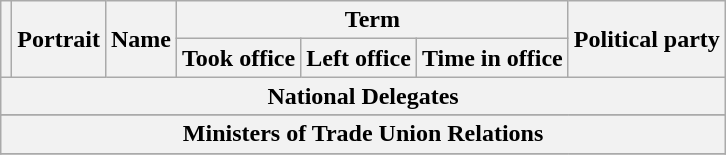<table class="wikitable" style="text-align:center;">
<tr>
<th rowspan=2></th>
<th rowspan=2>Portrait</th>
<th rowspan=2>Name<br></th>
<th colspan=3>Term</th>
<th rowspan=2>Political party</th>
</tr>
<tr>
<th>Took office</th>
<th>Left office</th>
<th>Time in office</th>
</tr>
<tr>
<th colspan=7>National Delegates</th>
</tr>
<tr>
</tr>
<tr>
<th colspan=7>Ministers of Trade Union Relations</th>
</tr>
<tr>
</tr>
</table>
